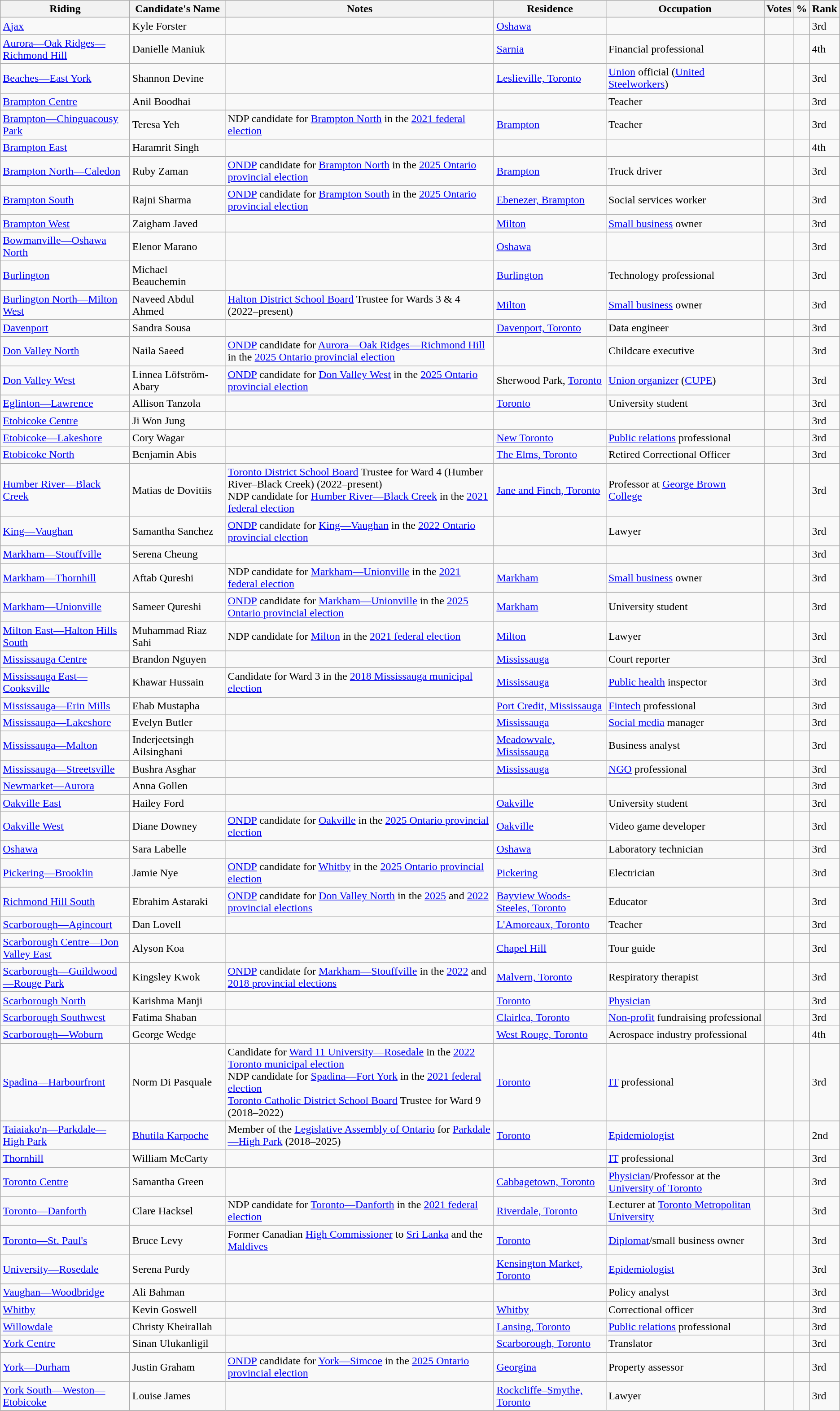<table class="wikitable sortable">
<tr>
<th>Riding<br></th>
<th>Candidate's Name</th>
<th>Notes</th>
<th>Residence</th>
<th>Occupation</th>
<th>Votes</th>
<th>%</th>
<th>Rank</th>
</tr>
<tr>
<td><a href='#'>Ajax</a></td>
<td>Kyle Forster</td>
<td></td>
<td><a href='#'>Oshawa</a></td>
<td></td>
<td></td>
<td></td>
<td>3rd</td>
</tr>
<tr>
<td><a href='#'>Aurora—Oak Ridges—Richmond Hill</a></td>
<td>Danielle Maniuk</td>
<td></td>
<td><a href='#'>Sarnia</a></td>
<td>Financial professional</td>
<td></td>
<td></td>
<td>4th</td>
</tr>
<tr>
<td><a href='#'>Beaches—East York</a></td>
<td>Shannon Devine</td>
<td></td>
<td><a href='#'>Leslieville, Toronto</a></td>
<td><a href='#'>Union</a> official (<a href='#'>United Steelworkers</a>)</td>
<td></td>
<td></td>
<td>3rd</td>
</tr>
<tr>
<td><a href='#'>Brampton Centre</a></td>
<td>Anil Boodhai</td>
<td></td>
<td></td>
<td>Teacher</td>
<td></td>
<td></td>
<td>3rd</td>
</tr>
<tr>
<td><a href='#'>Brampton—Chinguacousy Park</a></td>
<td>Teresa Yeh</td>
<td>NDP candidate for <a href='#'>Brampton North</a> in the <a href='#'>2021 federal election</a></td>
<td><a href='#'>Brampton</a></td>
<td>Teacher</td>
<td></td>
<td></td>
<td>3rd</td>
</tr>
<tr>
<td><a href='#'>Brampton East</a></td>
<td>Haramrit Singh</td>
<td></td>
<td></td>
<td></td>
<td></td>
<td></td>
<td>4th</td>
</tr>
<tr>
<td><a href='#'>Brampton North—Caledon</a></td>
<td>Ruby Zaman</td>
<td><a href='#'>ONDP</a> candidate for <a href='#'>Brampton North</a> in the <a href='#'>2025 Ontario provincial election</a></td>
<td><a href='#'>Brampton</a></td>
<td>Truck driver</td>
<td></td>
<td></td>
<td>3rd</td>
</tr>
<tr>
<td><a href='#'>Brampton South</a></td>
<td>Rajni Sharma</td>
<td><a href='#'>ONDP</a> candidate for <a href='#'>Brampton South</a> in the <a href='#'>2025 Ontario provincial election</a></td>
<td><a href='#'>Ebenezer, Brampton</a></td>
<td>Social services worker</td>
<td></td>
<td></td>
<td>3rd</td>
</tr>
<tr>
<td><a href='#'>Brampton West</a></td>
<td>Zaigham Javed</td>
<td></td>
<td><a href='#'>Milton</a></td>
<td><a href='#'>Small business</a> owner</td>
<td></td>
<td></td>
<td>3rd</td>
</tr>
<tr>
<td><a href='#'>Bowmanville—Oshawa North</a></td>
<td>Elenor Marano</td>
<td></td>
<td><a href='#'>Oshawa</a></td>
<td></td>
<td></td>
<td></td>
<td>3rd</td>
</tr>
<tr>
<td><a href='#'>Burlington</a></td>
<td>Michael Beauchemin</td>
<td></td>
<td><a href='#'>Burlington</a></td>
<td>Technology professional</td>
<td></td>
<td></td>
<td>3rd</td>
</tr>
<tr>
<td><a href='#'>Burlington North—Milton West</a></td>
<td>Naveed Abdul Ahmed</td>
<td><a href='#'>Halton District School Board</a> Trustee for Wards 3 & 4 (2022–present)</td>
<td><a href='#'>Milton</a></td>
<td><a href='#'>Small business</a> owner</td>
<td></td>
<td></td>
<td>3rd</td>
</tr>
<tr>
<td><a href='#'>Davenport</a></td>
<td>Sandra Sousa</td>
<td></td>
<td><a href='#'>Davenport, Toronto</a></td>
<td>Data engineer</td>
<td></td>
<td></td>
<td>3rd</td>
</tr>
<tr>
<td><a href='#'>Don Valley North</a></td>
<td>Naila Saeed</td>
<td><a href='#'>ONDP</a> candidate for <a href='#'>Aurora—Oak Ridges—Richmond Hill</a> in the <a href='#'>2025 Ontario provincial election</a></td>
<td></td>
<td>Childcare executive</td>
<td></td>
<td></td>
<td>3rd</td>
</tr>
<tr>
<td><a href='#'>Don Valley West</a></td>
<td>Linnea Löfström-Abary</td>
<td><a href='#'>ONDP</a> candidate for <a href='#'>Don Valley West</a> in the <a href='#'>2025 Ontario provincial election</a></td>
<td>Sherwood Park, <a href='#'>Toronto</a></td>
<td><a href='#'>Union organizer</a> (<a href='#'>CUPE</a>)</td>
<td></td>
<td></td>
<td>3rd</td>
</tr>
<tr>
<td><a href='#'>Eglinton—Lawrence</a></td>
<td>Allison Tanzola</td>
<td></td>
<td><a href='#'>Toronto</a></td>
<td>University student</td>
<td></td>
<td></td>
<td>3rd</td>
</tr>
<tr>
<td><a href='#'>Etobicoke Centre</a></td>
<td>Ji Won Jung</td>
<td></td>
<td></td>
<td></td>
<td></td>
<td></td>
<td>3rd</td>
</tr>
<tr>
<td><a href='#'>Etobicoke—Lakeshore</a></td>
<td>Cory Wagar</td>
<td></td>
<td><a href='#'>New Toronto</a></td>
<td><a href='#'>Public relations</a> professional</td>
<td></td>
<td></td>
<td>3rd</td>
</tr>
<tr>
<td><a href='#'>Etobicoke North</a></td>
<td>Benjamin Abis</td>
<td></td>
<td><a href='#'>The Elms, Toronto</a></td>
<td>Retired Correctional Officer</td>
<td></td>
<td></td>
<td>3rd</td>
</tr>
<tr>
<td><a href='#'>Humber River—Black Creek</a></td>
<td>Matias de Dovitiis</td>
<td><a href='#'>Toronto District School Board</a> Trustee for Ward 4 (Humber River–Black Creek) (2022–present) <br> NDP candidate for <a href='#'>Humber River—Black Creek</a> in the <a href='#'>2021 federal election</a></td>
<td><a href='#'>Jane and Finch, Toronto</a></td>
<td>Professor at <a href='#'>George Brown College</a></td>
<td></td>
<td></td>
<td>3rd</td>
</tr>
<tr>
<td><a href='#'>King—Vaughan</a></td>
<td>Samantha Sanchez</td>
<td><a href='#'>ONDP</a> candidate for <a href='#'>King—Vaughan</a> in the <a href='#'>2022 Ontario provincial election</a></td>
<td></td>
<td>Lawyer</td>
<td></td>
<td></td>
<td>3rd</td>
</tr>
<tr>
<td><a href='#'>Markham—Stouffville</a></td>
<td>Serena Cheung</td>
<td></td>
<td></td>
<td></td>
<td></td>
<td></td>
<td>3rd</td>
</tr>
<tr>
<td><a href='#'>Markham—Thornhill</a></td>
<td>Aftab Qureshi</td>
<td>NDP candidate for <a href='#'>Markham—Unionville</a> in the <a href='#'>2021 federal election</a></td>
<td><a href='#'>Markham</a></td>
<td><a href='#'>Small business</a> owner</td>
<td></td>
<td></td>
<td>3rd</td>
</tr>
<tr>
<td><a href='#'>Markham—Unionville</a></td>
<td>Sameer Qureshi</td>
<td><a href='#'>ONDP</a> candidate for <a href='#'>Markham—Unionville</a> in the <a href='#'>2025 Ontario provincial election</a></td>
<td><a href='#'>Markham</a></td>
<td>University student</td>
<td></td>
<td></td>
<td>3rd</td>
</tr>
<tr>
<td><a href='#'>Milton East—Halton Hills South</a></td>
<td>Muhammad Riaz Sahi</td>
<td>NDP candidate for <a href='#'>Milton</a> in the <a href='#'>2021 federal election</a></td>
<td><a href='#'>Milton</a></td>
<td>Lawyer</td>
<td></td>
<td></td>
<td>3rd</td>
</tr>
<tr>
<td><a href='#'>Mississauga Centre</a></td>
<td>Brandon Nguyen</td>
<td></td>
<td><a href='#'>Mississauga</a></td>
<td>Court reporter</td>
<td></td>
<td></td>
<td>3rd</td>
</tr>
<tr>
<td><a href='#'>Mississauga East—Cooksville</a></td>
<td>Khawar Hussain</td>
<td>Candidate for Ward 3 in the <a href='#'>2018 Mississauga municipal election</a></td>
<td><a href='#'>Mississauga</a></td>
<td><a href='#'>Public health</a> inspector</td>
<td></td>
<td></td>
<td>3rd</td>
</tr>
<tr>
<td><a href='#'>Mississauga—Erin Mills</a></td>
<td>Ehab Mustapha</td>
<td></td>
<td><a href='#'>Port Credit, Mississauga</a></td>
<td><a href='#'>Fintech</a> professional</td>
<td></td>
<td></td>
<td>3rd</td>
</tr>
<tr>
<td><a href='#'>Mississauga—Lakeshore</a></td>
<td>Evelyn Butler</td>
<td></td>
<td><a href='#'>Mississauga</a></td>
<td><a href='#'>Social media</a> manager</td>
<td></td>
<td></td>
<td>3rd</td>
</tr>
<tr>
<td><a href='#'>Mississauga—Malton</a></td>
<td>Inderjeetsingh Ailsinghani</td>
<td></td>
<td><a href='#'>Meadowvale, Mississauga</a></td>
<td>Business analyst</td>
<td></td>
<td></td>
<td>3rd</td>
</tr>
<tr>
<td><a href='#'>Mississauga—Streetsville</a></td>
<td>Bushra Asghar</td>
<td></td>
<td><a href='#'>Mississauga</a></td>
<td><a href='#'>NGO</a> professional</td>
<td></td>
<td></td>
<td>3rd</td>
</tr>
<tr>
<td><a href='#'>Newmarket—Aurora</a></td>
<td>Anna Gollen</td>
<td></td>
<td></td>
<td></td>
<td></td>
<td></td>
<td>3rd</td>
</tr>
<tr>
<td><a href='#'>Oakville East</a></td>
<td>Hailey Ford</td>
<td></td>
<td><a href='#'>Oakville</a></td>
<td>University student</td>
<td></td>
<td></td>
<td>3rd</td>
</tr>
<tr>
<td><a href='#'>Oakville West</a></td>
<td>Diane Downey</td>
<td><a href='#'>ONDP</a> candidate for <a href='#'>Oakville</a> in the <a href='#'>2025 Ontario provincial election</a></td>
<td><a href='#'>Oakville</a></td>
<td>Video game developer</td>
<td></td>
<td></td>
<td>3rd</td>
</tr>
<tr>
<td><a href='#'>Oshawa</a></td>
<td>Sara Labelle</td>
<td></td>
<td><a href='#'>Oshawa</a></td>
<td>Laboratory technician</td>
<td></td>
<td></td>
<td>3rd</td>
</tr>
<tr>
<td><a href='#'>Pickering—Brooklin</a></td>
<td>Jamie Nye</td>
<td><a href='#'>ONDP</a> candidate for <a href='#'>Whitby</a> in the <a href='#'>2025 Ontario provincial election</a></td>
<td><a href='#'>Pickering</a></td>
<td>Electrician</td>
<td></td>
<td></td>
<td>3rd</td>
</tr>
<tr>
<td><a href='#'>Richmond Hill South</a></td>
<td>Ebrahim Astaraki</td>
<td><a href='#'>ONDP</a> candidate for <a href='#'>Don Valley North</a> in the <a href='#'>2025</a> and <a href='#'>2022 provincial elections</a></td>
<td><a href='#'>Bayview Woods-Steeles, Toronto</a></td>
<td>Educator</td>
<td></td>
<td></td>
<td>3rd</td>
</tr>
<tr>
<td><a href='#'>Scarborough—Agincourt</a></td>
<td>Dan Lovell</td>
<td></td>
<td><a href='#'>L'Amoreaux, Toronto</a></td>
<td>Teacher</td>
<td></td>
<td></td>
<td>3rd</td>
</tr>
<tr>
<td><a href='#'>Scarborough Centre—Don Valley East</a></td>
<td>Alyson Koa</td>
<td></td>
<td><a href='#'>Chapel Hill</a></td>
<td>Tour guide</td>
<td></td>
<td></td>
<td>3rd</td>
</tr>
<tr>
<td><a href='#'>Scarborough—Guildwood—Rouge Park</a></td>
<td>Kingsley Kwok</td>
<td><a href='#'>ONDP</a> candidate for <a href='#'>Markham—Stouffville</a> in the <a href='#'>2022</a> and <a href='#'>2018 provincial elections</a></td>
<td><a href='#'>Malvern, Toronto</a></td>
<td>Respiratory therapist</td>
<td></td>
<td></td>
<td>3rd</td>
</tr>
<tr>
<td><a href='#'>Scarborough North</a></td>
<td>Karishma Manji</td>
<td></td>
<td><a href='#'>Toronto</a></td>
<td><a href='#'>Physician</a></td>
<td></td>
<td></td>
<td>3rd</td>
</tr>
<tr>
<td><a href='#'>Scarborough Southwest</a></td>
<td>Fatima Shaban</td>
<td></td>
<td><a href='#'>Clairlea, Toronto</a></td>
<td><a href='#'>Non-profit</a> fundraising professional</td>
<td></td>
<td></td>
<td>3rd</td>
</tr>
<tr>
<td><a href='#'>Scarborough—Woburn</a></td>
<td>George Wedge</td>
<td></td>
<td><a href='#'>West Rouge, Toronto</a></td>
<td>Aerospace industry professional</td>
<td></td>
<td></td>
<td>4th</td>
</tr>
<tr>
<td><a href='#'>Spadina—Harbourfront</a></td>
<td>Norm Di Pasquale</td>
<td>Candidate for <a href='#'>Ward 11 University—Rosedale</a> in the <a href='#'>2022 Toronto municipal election</a> <br> NDP candidate for <a href='#'>Spadina—Fort York</a> in the <a href='#'>2021 federal election</a> <br> <a href='#'>Toronto Catholic District School Board</a> Trustee for Ward 9 (2018–2022)</td>
<td><a href='#'>Toronto</a></td>
<td><a href='#'>IT</a> professional</td>
<td></td>
<td></td>
<td>3rd</td>
</tr>
<tr>
<td><a href='#'>Taiaiako'n—Parkdale—High Park</a></td>
<td><a href='#'>Bhutila Karpoche</a></td>
<td>Member of the <a href='#'>Legislative Assembly of Ontario</a> for <a href='#'>Parkdale—High Park</a> (2018–2025)</td>
<td><a href='#'>Toronto</a></td>
<td><a href='#'>Epidemiologist</a></td>
<td></td>
<td></td>
<td>2nd</td>
</tr>
<tr>
<td><a href='#'>Thornhill</a></td>
<td>William McCarty</td>
<td></td>
<td></td>
<td><a href='#'>IT</a> professional</td>
<td></td>
<td></td>
<td>3rd</td>
</tr>
<tr>
<td><a href='#'>Toronto Centre</a></td>
<td>Samantha Green</td>
<td></td>
<td><a href='#'>Cabbagetown, Toronto</a></td>
<td><a href='#'>Physician</a>/Professor at the <a href='#'>University of Toronto</a></td>
<td></td>
<td></td>
<td>3rd</td>
</tr>
<tr>
<td><a href='#'>Toronto—Danforth</a></td>
<td>Clare Hacksel</td>
<td>NDP candidate for <a href='#'>Toronto—Danforth</a> in the <a href='#'>2021 federal election</a></td>
<td><a href='#'>Riverdale, Toronto</a></td>
<td>Lecturer at <a href='#'>Toronto Metropolitan University</a></td>
<td></td>
<td></td>
<td>3rd</td>
</tr>
<tr>
<td><a href='#'>Toronto—St. Paul's</a></td>
<td>Bruce Levy</td>
<td>Former Canadian <a href='#'>High Commissioner</a> to <a href='#'>Sri Lanka</a> and the <a href='#'>Maldives</a></td>
<td><a href='#'>Toronto</a></td>
<td><a href='#'>Diplomat</a>/small business owner</td>
<td></td>
<td></td>
<td>3rd</td>
</tr>
<tr>
<td><a href='#'>University—Rosedale</a></td>
<td>Serena Purdy</td>
<td></td>
<td><a href='#'>Kensington Market, Toronto</a></td>
<td><a href='#'>Epidemiologist</a></td>
<td></td>
<td></td>
<td>3rd</td>
</tr>
<tr>
<td><a href='#'>Vaughan—Woodbridge</a></td>
<td>Ali Bahman</td>
<td></td>
<td></td>
<td>Policy analyst</td>
<td></td>
<td></td>
<td>3rd</td>
</tr>
<tr>
<td><a href='#'>Whitby</a></td>
<td>Kevin Goswell</td>
<td></td>
<td><a href='#'>Whitby</a></td>
<td>Correctional officer</td>
<td></td>
<td></td>
<td>3rd</td>
</tr>
<tr>
<td><a href='#'>Willowdale</a></td>
<td>Christy Kheirallah</td>
<td></td>
<td><a href='#'>Lansing, Toronto</a></td>
<td><a href='#'>Public relations</a> professional</td>
<td></td>
<td></td>
<td>3rd</td>
</tr>
<tr>
<td><a href='#'>York Centre</a></td>
<td>Sinan Ulukanligil</td>
<td></td>
<td><a href='#'>Scarborough, Toronto</a></td>
<td>Translator</td>
<td></td>
<td></td>
<td>3rd</td>
</tr>
<tr>
<td><a href='#'>York—Durham</a></td>
<td>Justin Graham</td>
<td><a href='#'>ONDP</a> candidate for <a href='#'>York—Simcoe</a> in the <a href='#'>2025 Ontario provincial election</a></td>
<td><a href='#'>Georgina</a></td>
<td>Property assessor</td>
<td></td>
<td></td>
<td>3rd</td>
</tr>
<tr>
<td><a href='#'>York South—Weston—Etobicoke</a></td>
<td>Louise James</td>
<td></td>
<td><a href='#'>Rockcliffe–Smythe, Toronto</a></td>
<td>Lawyer</td>
<td></td>
<td></td>
<td>3rd</td>
</tr>
</table>
